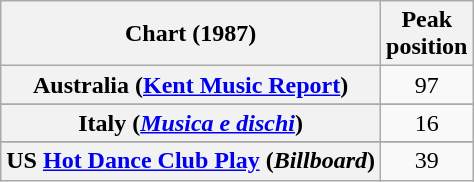<table class="wikitable sortable plainrowheaders" style="text-align:center">
<tr>
<th>Chart (1987)</th>
<th>Peak<br>position</th>
</tr>
<tr>
<th scope="row">Australia (<a href='#'>Kent Music Report</a>)</th>
<td>97</td>
</tr>
<tr>
</tr>
<tr>
</tr>
<tr>
<th scope="row">Italy (<em><a href='#'>Musica e dischi</a></em>)</th>
<td>16</td>
</tr>
<tr>
</tr>
<tr>
</tr>
<tr>
</tr>
<tr>
</tr>
<tr>
<th scope=row>US <a href='#'>Hot Dance Club Play</a> (<em>Billboard</em>)</th>
<td>39</td>
</tr>
</table>
